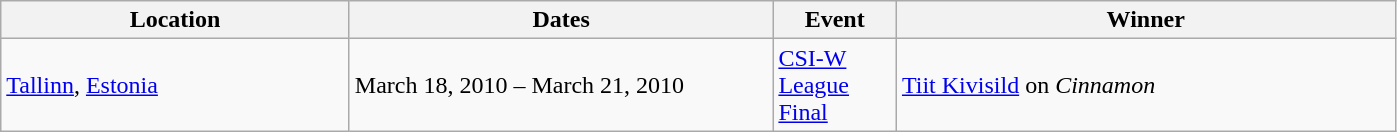<table class="wikitable">
<tr>
<th width=225>Location</th>
<th width=275>Dates</th>
<th width=75>Event</th>
<th width=325>Winner</th>
</tr>
<tr>
<td> <a href='#'>Tallinn</a>, <a href='#'>Estonia</a></td>
<td>March 18, 2010 – March 21, 2010</td>
<td><a href='#'>CSI-W League Final</a></td>
<td> <a href='#'>Tiit Kivisild</a> on <em>Cinnamon</em></td>
</tr>
</table>
